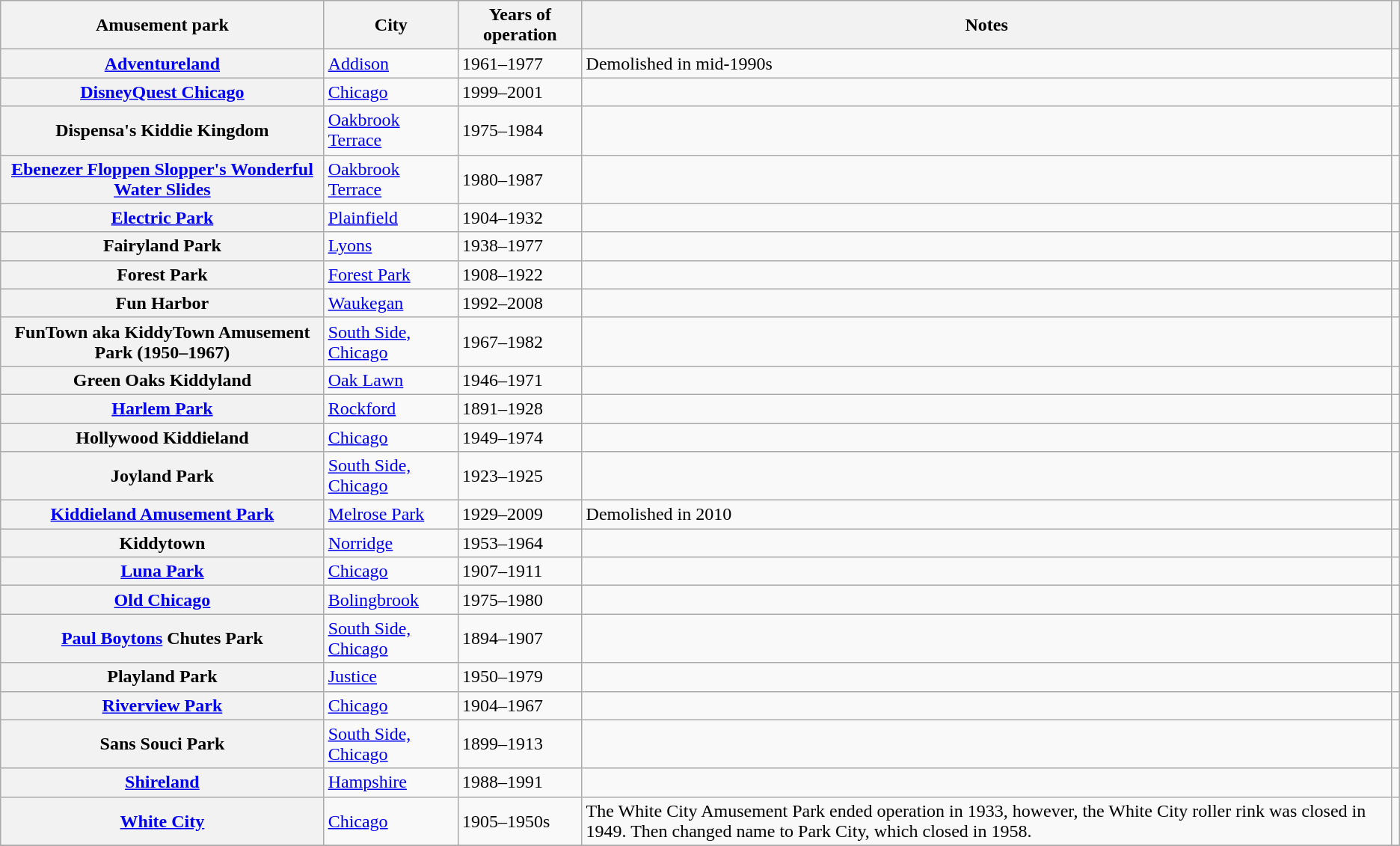<table class="wikitable plainrowheaders sortable">
<tr>
<th scope="col">Amusement park</th>
<th scope="col">City</th>
<th scope="col">Years of operation</th>
<th scope="col" class="unsortable">Notes</th>
<th scope="col" class="unsortable"></th>
</tr>
<tr>
<th scope="row"><a href='#'>Adventureland</a></th>
<td><a href='#'>Addison</a></td>
<td>1961–1977</td>
<td>Demolished in mid-1990s</td>
<td style="text-align:center;"></td>
</tr>
<tr>
<th scope="row"><a href='#'>DisneyQuest Chicago</a></th>
<td><a href='#'>Chicago</a></td>
<td>1999–2001</td>
<td></td>
<td style="text-align:center;"></td>
</tr>
<tr>
<th scope="row">Dispensa's Kiddie Kingdom</th>
<td><a href='#'>Oakbrook Terrace</a></td>
<td>1975–1984</td>
<td></td>
<td style="text-align:center;"></td>
</tr>
<tr>
<th scope="row"><a href='#'>Ebenezer Floppen Slopper's Wonderful Water Slides</a></th>
<td><a href='#'>Oakbrook Terrace</a></td>
<td>1980–1987</td>
<td></td>
<td style="text-align:center;"></td>
</tr>
<tr>
<th scope="row"><a href='#'>Electric Park</a></th>
<td><a href='#'>Plainfield</a></td>
<td>1904–1932</td>
<td></td>
<td style="text-align:center;"></td>
</tr>
<tr>
<th scope="row">Fairyland Park</th>
<td><a href='#'>Lyons</a></td>
<td>1938–1977</td>
<td></td>
<td style="text-align:center;"></td>
</tr>
<tr>
<th scope="row">Forest Park</th>
<td><a href='#'>Forest Park</a></td>
<td>1908–1922</td>
<td></td>
<td style="text-align:center;"></td>
</tr>
<tr>
<th scope="row">Fun Harbor</th>
<td><a href='#'>Waukegan</a></td>
<td>1992–2008</td>
<td></td>
<td style="text-align:center;"></td>
</tr>
<tr>
<th scope="row">FunTown aka KiddyTown Amusement Park (1950–1967)</th>
<td><a href='#'>South Side, Chicago</a></td>
<td>1967–1982</td>
<td></td>
<td style="text-align:center;"></td>
</tr>
<tr>
<th scope="row">Green Oaks Kiddyland</th>
<td><a href='#'>Oak Lawn</a></td>
<td>1946–1971</td>
<td></td>
<td style="text-align:center;"></td>
</tr>
<tr>
<th scope="row"><a href='#'>Harlem Park</a></th>
<td><a href='#'>Rockford</a></td>
<td>1891–1928</td>
<td></td>
<td style="text-align:center;"></td>
</tr>
<tr>
<th scope="row">Hollywood Kiddieland</th>
<td><a href='#'>Chicago</a></td>
<td>1949–1974</td>
<td></td>
<td style="text-align:center;"></td>
</tr>
<tr>
<th scope="row">Joyland Park</th>
<td><a href='#'>South Side, Chicago</a></td>
<td>1923–1925</td>
<td></td>
<td style="text-align:center;"></td>
</tr>
<tr>
<th scope="row"><a href='#'>Kiddieland Amusement Park</a></th>
<td><a href='#'>Melrose Park</a></td>
<td>1929–2009</td>
<td>Demolished in 2010</td>
<td style="text-align:center;"></td>
</tr>
<tr>
<th scope="row">Kiddytown</th>
<td><a href='#'>Norridge</a></td>
<td>1953–1964</td>
<td></td>
<td style="text-align:center;"></td>
</tr>
<tr>
<th scope="row"><a href='#'>Luna Park</a></th>
<td><a href='#'>Chicago</a></td>
<td>1907–1911</td>
<td></td>
<td style="text-align:center;"></td>
</tr>
<tr>
<th scope="row"><a href='#'>Old Chicago</a></th>
<td><a href='#'>Bolingbrook</a></td>
<td>1975–1980</td>
<td></td>
<td style="text-align:center;"></td>
</tr>
<tr>
<th scope="row"><a href='#'>Paul Boytons</a> Chutes Park</th>
<td><a href='#'>South Side, Chicago</a></td>
<td>1894–1907</td>
<td></td>
<td style="text-align:center;"></td>
</tr>
<tr>
<th scope="row">Playland Park</th>
<td><a href='#'>Justice</a></td>
<td>1950–1979</td>
<td></td>
<td style="text-align:center;"></td>
</tr>
<tr>
<th scope="row"><a href='#'>Riverview Park</a></th>
<td><a href='#'>Chicago</a></td>
<td>1904–1967</td>
<td></td>
<td style="text-align:center;"></td>
</tr>
<tr>
<th scope="row">Sans Souci Park</th>
<td><a href='#'>South Side, Chicago</a></td>
<td>1899–1913</td>
<td></td>
<td style="text-align:center;"></td>
</tr>
<tr>
<th scope="row"><a href='#'>Shireland</a></th>
<td><a href='#'>Hampshire</a></td>
<td>1988–1991</td>
<td></td>
<td style="text-align:center;"></td>
</tr>
<tr>
<th scope="row"><a href='#'>White City</a></th>
<td><a href='#'>Chicago</a></td>
<td>1905–1950s</td>
<td>The White City Amusement Park ended operation in 1933, however, the White City roller rink was closed in 1949. Then changed name to Park City, which closed in 1958.</td>
<td style="text-align:center;"></td>
</tr>
<tr>
</tr>
</table>
